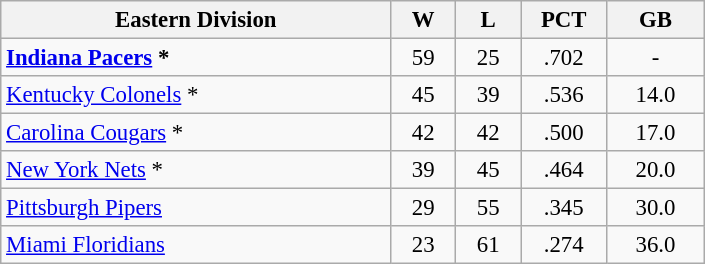<table class="wikitable" style="font-size: 95%;" width="470">
<tr>
<th width="30%">Eastern Division</th>
<th width="5%">W</th>
<th width="5%">L</th>
<th width="5%">PCT</th>
<th width="7.5%">GB</th>
</tr>
<tr align="center">
<td align="left"><strong><a href='#'>Indiana Pacers</a> *</strong></td>
<td>59</td>
<td>25</td>
<td>.702</td>
<td>-</td>
</tr>
<tr align="center">
<td align="left"><a href='#'>Kentucky Colonels</a> *</td>
<td>45</td>
<td>39</td>
<td>.536</td>
<td>14.0</td>
</tr>
<tr align="center">
<td align="left"><a href='#'>Carolina Cougars</a> *</td>
<td>42</td>
<td>42</td>
<td>.500</td>
<td>17.0</td>
</tr>
<tr align="center">
<td align="left"><a href='#'>New York Nets</a> *</td>
<td>39</td>
<td>45</td>
<td>.464</td>
<td>20.0</td>
</tr>
<tr align="center">
<td align="left"><a href='#'>Pittsburgh Pipers</a></td>
<td>29</td>
<td>55</td>
<td>.345</td>
<td>30.0</td>
</tr>
<tr align="center">
<td align="left"><a href='#'>Miami Floridians</a></td>
<td>23</td>
<td>61</td>
<td>.274</td>
<td>36.0</td>
</tr>
</table>
